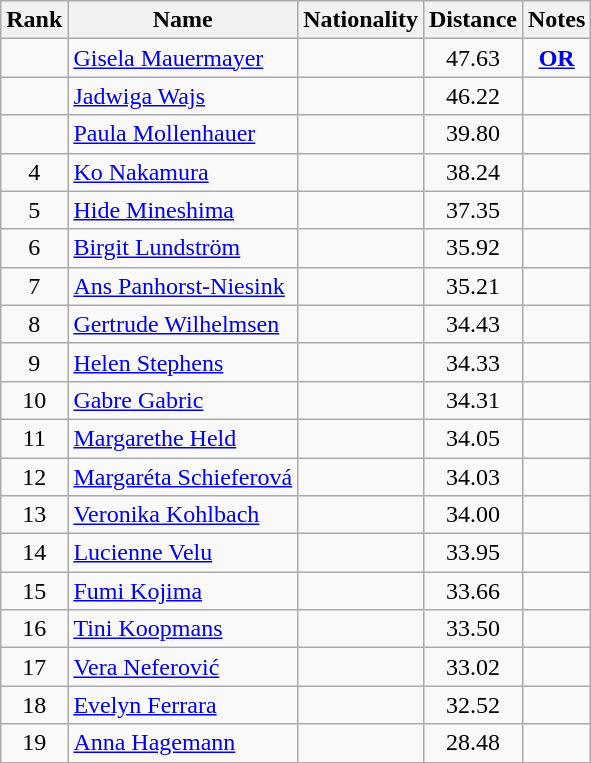<table class="wikitable sortable" style="text-align:center">
<tr>
<th>Rank</th>
<th>Name</th>
<th>Nationality</th>
<th>Distance</th>
<th>Notes</th>
</tr>
<tr>
<td></td>
<td align=left><a href='#'>Gisela Mauermayer</a></td>
<td align=left></td>
<td>47.63</td>
<td><strong><a href='#'>OR</a></strong></td>
</tr>
<tr>
<td></td>
<td align=left><a href='#'>Jadwiga Wajs</a></td>
<td align=left></td>
<td>46.22</td>
<td><strong>  </strong></td>
</tr>
<tr>
<td></td>
<td align=left><a href='#'>Paula Mollenhauer</a></td>
<td align=left></td>
<td>39.80</td>
<td></td>
</tr>
<tr>
<td>4</td>
<td align=left><a href='#'>Ko Nakamura</a></td>
<td align=left></td>
<td>38.24</td>
<td></td>
</tr>
<tr>
<td>5</td>
<td align=left><a href='#'>Hide Mineshima</a></td>
<td align=left></td>
<td>37.35</td>
<td><strong> </strong></td>
</tr>
<tr>
<td>6</td>
<td align=left><a href='#'>Birgit Lundström</a></td>
<td align=left></td>
<td>35.92</td>
<td></td>
</tr>
<tr>
<td>7</td>
<td align=left><a href='#'>Ans Panhorst-Niesink</a></td>
<td align=left></td>
<td>35.21</td>
<td></td>
</tr>
<tr>
<td>8</td>
<td align=left><a href='#'>Gertrude Wilhelmsen</a></td>
<td align=left></td>
<td>34.43</td>
<td></td>
</tr>
<tr>
<td>9</td>
<td align=left><a href='#'>Helen Stephens</a></td>
<td align=left></td>
<td>34.33</td>
<td></td>
</tr>
<tr>
<td>10</td>
<td align=left><a href='#'>Gabre Gabric</a></td>
<td align=left></td>
<td>34.31</td>
<td></td>
</tr>
<tr>
<td>11</td>
<td align=left><a href='#'>Margarethe Held</a></td>
<td align=left></td>
<td>34.05</td>
<td></td>
</tr>
<tr>
<td>12</td>
<td align=left><a href='#'>Margaréta Schieferová</a></td>
<td align=left></td>
<td>34.03</td>
<td></td>
</tr>
<tr>
<td>13</td>
<td align=left><a href='#'>Veronika Kohlbach</a></td>
<td align=left></td>
<td>34.00</td>
<td></td>
</tr>
<tr>
<td>14</td>
<td align=left><a href='#'>Lucienne Velu</a></td>
<td align=left></td>
<td>33.95</td>
<td></td>
</tr>
<tr>
<td>15</td>
<td align=left><a href='#'>Fumi Kojima</a></td>
<td align=left></td>
<td>33.66</td>
<td></td>
</tr>
<tr>
<td>16</td>
<td align=left><a href='#'>Tini Koopmans</a></td>
<td align=left></td>
<td>33.50</td>
<td></td>
</tr>
<tr>
<td>17</td>
<td align=left><a href='#'>Vera Neferović</a></td>
<td align=left></td>
<td>33.02</td>
<td></td>
</tr>
<tr>
<td>18</td>
<td align=left><a href='#'>Evelyn Ferrara</a></td>
<td align=left></td>
<td>32.52</td>
<td></td>
</tr>
<tr>
<td>19</td>
<td align=left><a href='#'>Anna Hagemann</a></td>
<td align=left></td>
<td>28.48</td>
<td></td>
</tr>
</table>
